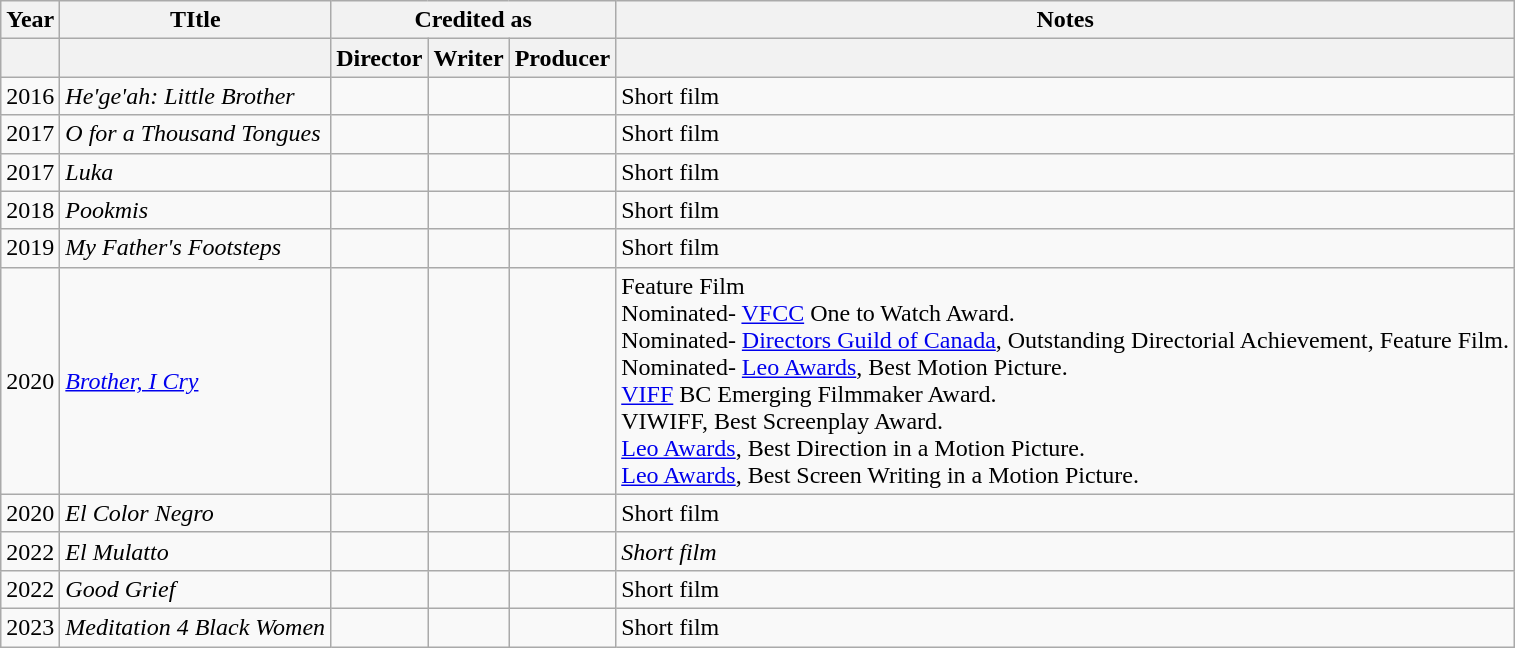<table class="wikitable">
<tr>
<th>Year</th>
<th>TItle</th>
<th colspan="3">Credited as</th>
<th>Notes</th>
</tr>
<tr>
<th></th>
<th></th>
<th>Director</th>
<th>Writer</th>
<th>Producer</th>
<th></th>
</tr>
<tr>
<td>2016</td>
<td><em>He'ge'ah: Little Brother</em></td>
<td></td>
<td></td>
<td></td>
<td>Short film</td>
</tr>
<tr>
<td>2017</td>
<td><em>O for a Thousand Tongues</em></td>
<td></td>
<td></td>
<td></td>
<td>Short film</td>
</tr>
<tr>
<td>2017</td>
<td><em>Luka</em></td>
<td></td>
<td></td>
<td></td>
<td>Short film</td>
</tr>
<tr>
<td>2018</td>
<td><em>Pookmis</em></td>
<td></td>
<td></td>
<td></td>
<td>Short film</td>
</tr>
<tr>
<td>2019</td>
<td><em>My Father's Footsteps</em></td>
<td></td>
<td></td>
<td></td>
<td>Short film</td>
</tr>
<tr>
<td>2020</td>
<td><em><a href='#'>Brother, I Cry</a></em></td>
<td></td>
<td></td>
<td></td>
<td>Feature Film<br>Nominated- <a href='#'>VFCC</a> One to Watch Award.<br>Nominated- <a href='#'>Directors Guild of Canada</a>, Outstanding Directorial Achievement, Feature Film.<br>Nominated- <a href='#'>Leo Awards</a>, Best Motion Picture.<br><a href='#'>VIFF</a> BC Emerging Filmmaker Award.<br>VIWIFF, Best Screenplay Award.<br><a href='#'>Leo Awards</a>, Best Direction in a Motion Picture.<br><a href='#'>Leo Awards</a>, Best Screen Writing in a Motion Picture.</td>
</tr>
<tr>
<td>2020</td>
<td><em>El Color Negro</em></td>
<td></td>
<td></td>
<td></td>
<td>Short film</td>
</tr>
<tr>
<td>2022</td>
<td><em>El Mulatto</em></td>
<td></td>
<td></td>
<td></td>
<td><em>Short film</em></td>
</tr>
<tr>
<td>2022</td>
<td><em>Good Grief</em></td>
<td></td>
<td></td>
<td></td>
<td>Short film</td>
</tr>
<tr>
<td>2023</td>
<td><em>Meditation 4 Black Women</em></td>
<td></td>
<td></td>
<td></td>
<td>Short film</td>
</tr>
</table>
